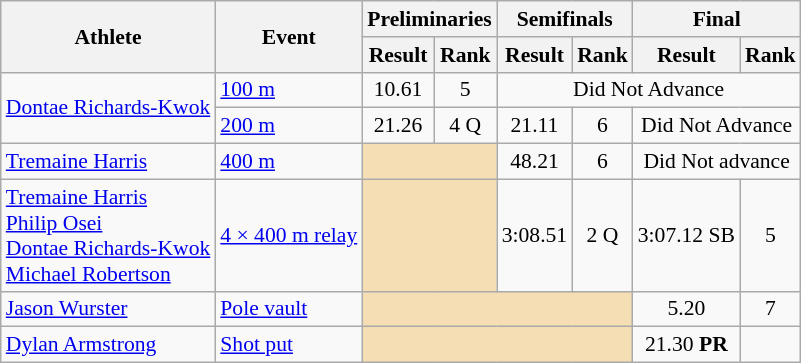<table class=wikitable style="font-size:90%">
<tr>
<th rowspan="2">Athlete</th>
<th rowspan="2">Event</th>
<th colspan="2">Preliminaries</th>
<th colspan="2">Semifinals</th>
<th colspan="2">Final</th>
</tr>
<tr>
<th>Result</th>
<th>Rank</th>
<th>Result</th>
<th>Rank</th>
<th>Result</th>
<th>Rank</th>
</tr>
<tr>
<td rowspan="2"><a href='#'>Dontae Richards-Kwok</a></td>
<td><a href='#'>100 m</a></td>
<td align=center>10.61</td>
<td align=center>5</td>
<td align=center colspan=4>Did Not Advance</td>
</tr>
<tr>
<td><a href='#'>200 m</a></td>
<td align=center>21.26</td>
<td align=center>4 Q</td>
<td align=center>21.11</td>
<td align=center>6</td>
<td align=center colspan=4>Did Not Advance</td>
</tr>
<tr>
<td><a href='#'>Tremaine Harris</a></td>
<td><a href='#'>400 m</a></td>
<td colspan=2 bgcolor=wheat></td>
<td align=center>48.21</td>
<td align=center>6</td>
<td align=center colspan=2>Did Not advance</td>
</tr>
<tr>
<td><a href='#'>Tremaine Harris</a><br><a href='#'>Philip Osei</a><br><a href='#'>Dontae Richards-Kwok</a><br><a href='#'>Michael Robertson</a></td>
<td><a href='#'>4 × 400 m relay</a></td>
<td colspan=2 bgcolor=wheat></td>
<td align=center>3:08.51</td>
<td align=center>2 Q</td>
<td align=center>3:07.12 SB</td>
<td align=center>5</td>
</tr>
<tr>
<td><a href='#'>Jason Wurster</a></td>
<td><a href='#'>Pole vault</a></td>
<td colspan=4 bgcolor=wheat></td>
<td align=center>5.20</td>
<td align=center>7</td>
</tr>
<tr>
<td><a href='#'>Dylan Armstrong</a></td>
<td><a href='#'>Shot put</a></td>
<td colspan=4 bgcolor=wheat></td>
<td align=center>21.30 <strong>PR</strong></td>
<td align=center></td>
</tr>
</table>
